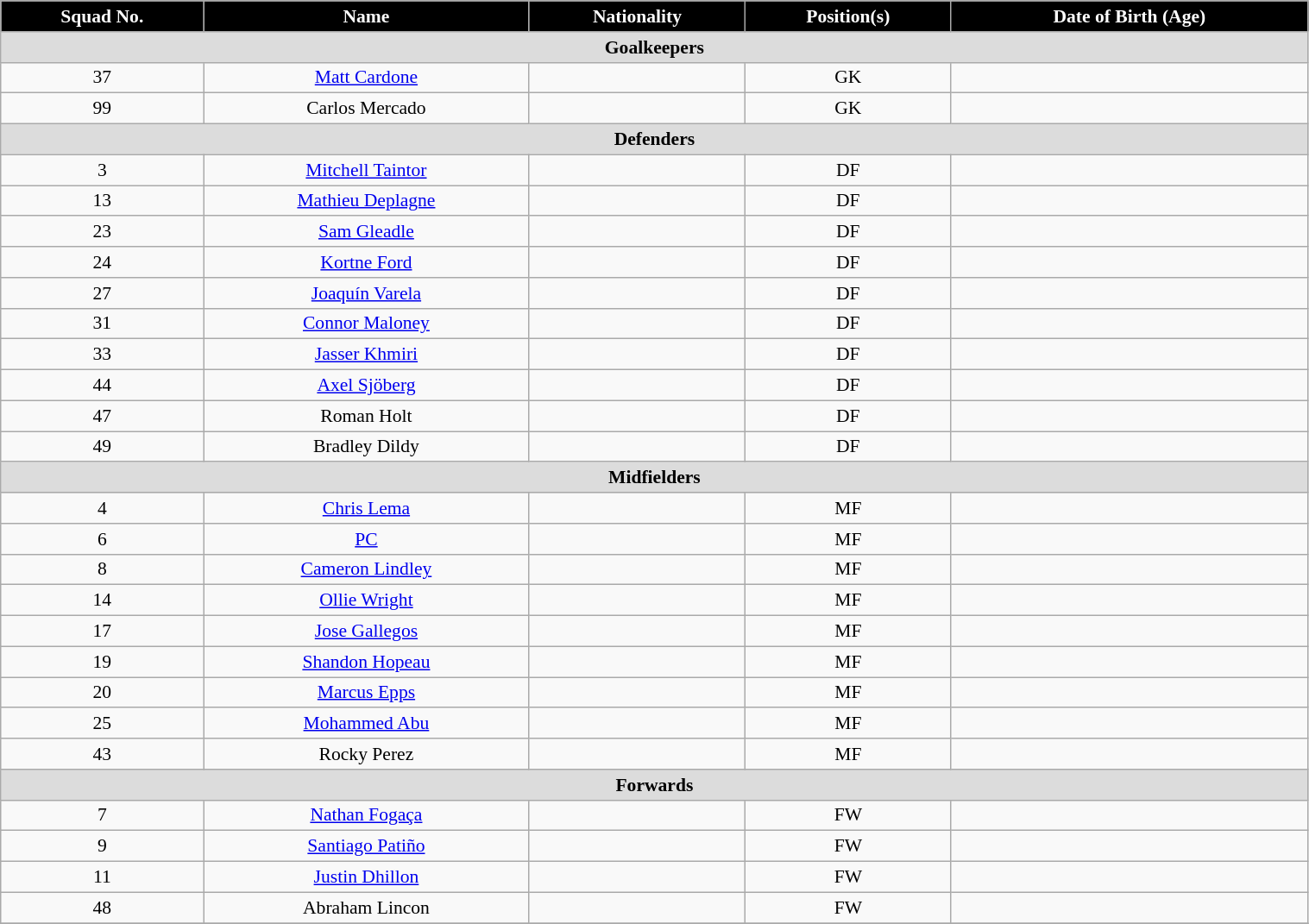<table class="wikitable" style="text-align:center; font-size:90%; width:80%;">
<tr>
<th style="background:#000000; color:white; text-align:center;">Squad No.</th>
<th style="background:#000000; color:white; text-align:center;">Name</th>
<th style="background:#000000; color:white; text-align:center;">Nationality</th>
<th style="background:#000000; color:white; text-align:center;">Position(s)</th>
<th style="background:#000000; color:white; text-align:center;">Date of Birth (Age)</th>
</tr>
<tr>
<th colspan="5" style="background:#dcdcdc; text-align:center">Goalkeepers</th>
</tr>
<tr>
<td>37</td>
<td><a href='#'>Matt Cardone</a></td>
<td></td>
<td>GK</td>
<td></td>
</tr>
<tr>
<td>99</td>
<td>Carlos Mercado</td>
<td></td>
<td>GK</td>
<td></td>
</tr>
<tr>
<th colspan="5" style="background:#dcdcdc; text-align:center">Defenders</th>
</tr>
<tr>
<td>3</td>
<td><a href='#'>Mitchell Taintor</a></td>
<td></td>
<td>DF</td>
<td></td>
</tr>
<tr>
<td>13</td>
<td><a href='#'>Mathieu Deplagne</a></td>
<td></td>
<td>DF</td>
<td></td>
</tr>
<tr>
<td>23</td>
<td><a href='#'>Sam Gleadle</a></td>
<td></td>
<td>DF</td>
<td></td>
</tr>
<tr>
<td>24</td>
<td><a href='#'>Kortne Ford</a></td>
<td></td>
<td>DF</td>
<td></td>
</tr>
<tr>
<td>27</td>
<td><a href='#'>Joaquín Varela</a></td>
<td></td>
<td>DF</td>
<td></td>
</tr>
<tr>
<td>31</td>
<td><a href='#'>Connor Maloney</a></td>
<td></td>
<td>DF</td>
<td></td>
</tr>
<tr>
<td>33</td>
<td><a href='#'>Jasser Khmiri</a></td>
<td></td>
<td>DF</td>
<td></td>
</tr>
<tr>
<td>44</td>
<td><a href='#'>Axel Sjöberg</a></td>
<td></td>
<td>DF</td>
<td></td>
</tr>
<tr>
<td>47</td>
<td>Roman Holt</td>
<td></td>
<td>DF</td>
<td></td>
</tr>
<tr>
<td>49</td>
<td>Bradley Dildy</td>
<td></td>
<td>DF</td>
<td></td>
</tr>
<tr>
<th colspan="5" style="background:#dcdcdc; text-align:center">Midfielders</th>
</tr>
<tr>
<td>4</td>
<td><a href='#'>Chris Lema</a></td>
<td></td>
<td>MF</td>
<td></td>
</tr>
<tr>
<td>6</td>
<td><a href='#'>PC</a></td>
<td></td>
<td>MF</td>
<td></td>
</tr>
<tr>
<td>8</td>
<td><a href='#'>Cameron Lindley</a></td>
<td></td>
<td>MF</td>
<td></td>
</tr>
<tr>
<td>14</td>
<td><a href='#'>Ollie Wright</a></td>
<td></td>
<td>MF</td>
<td></td>
</tr>
<tr>
<td>17</td>
<td><a href='#'>Jose Gallegos</a></td>
<td></td>
<td>MF</td>
<td></td>
</tr>
<tr>
<td>19</td>
<td><a href='#'>Shandon Hopeau</a></td>
<td></td>
<td>MF</td>
<td></td>
</tr>
<tr>
<td>20</td>
<td><a href='#'>Marcus Epps</a></td>
<td></td>
<td>MF</td>
<td></td>
</tr>
<tr>
<td>25</td>
<td><a href='#'>Mohammed Abu</a></td>
<td></td>
<td>MF</td>
<td></td>
</tr>
<tr>
<td>43</td>
<td>Rocky Perez</td>
<td></td>
<td>MF</td>
<td></td>
</tr>
<tr>
<th colspan="5" style="background:#dcdcdc; text-align:center">Forwards</th>
</tr>
<tr>
<td>7</td>
<td><a href='#'>Nathan Fogaça</a></td>
<td></td>
<td>FW</td>
<td></td>
</tr>
<tr>
<td>9</td>
<td><a href='#'>Santiago Patiño</a></td>
<td></td>
<td>FW</td>
<td></td>
</tr>
<tr>
<td>11</td>
<td><a href='#'>Justin Dhillon</a></td>
<td></td>
<td>FW</td>
<td></td>
</tr>
<tr>
<td>48</td>
<td>Abraham Lincon</td>
<td></td>
<td>FW</td>
<td></td>
</tr>
<tr>
</tr>
</table>
